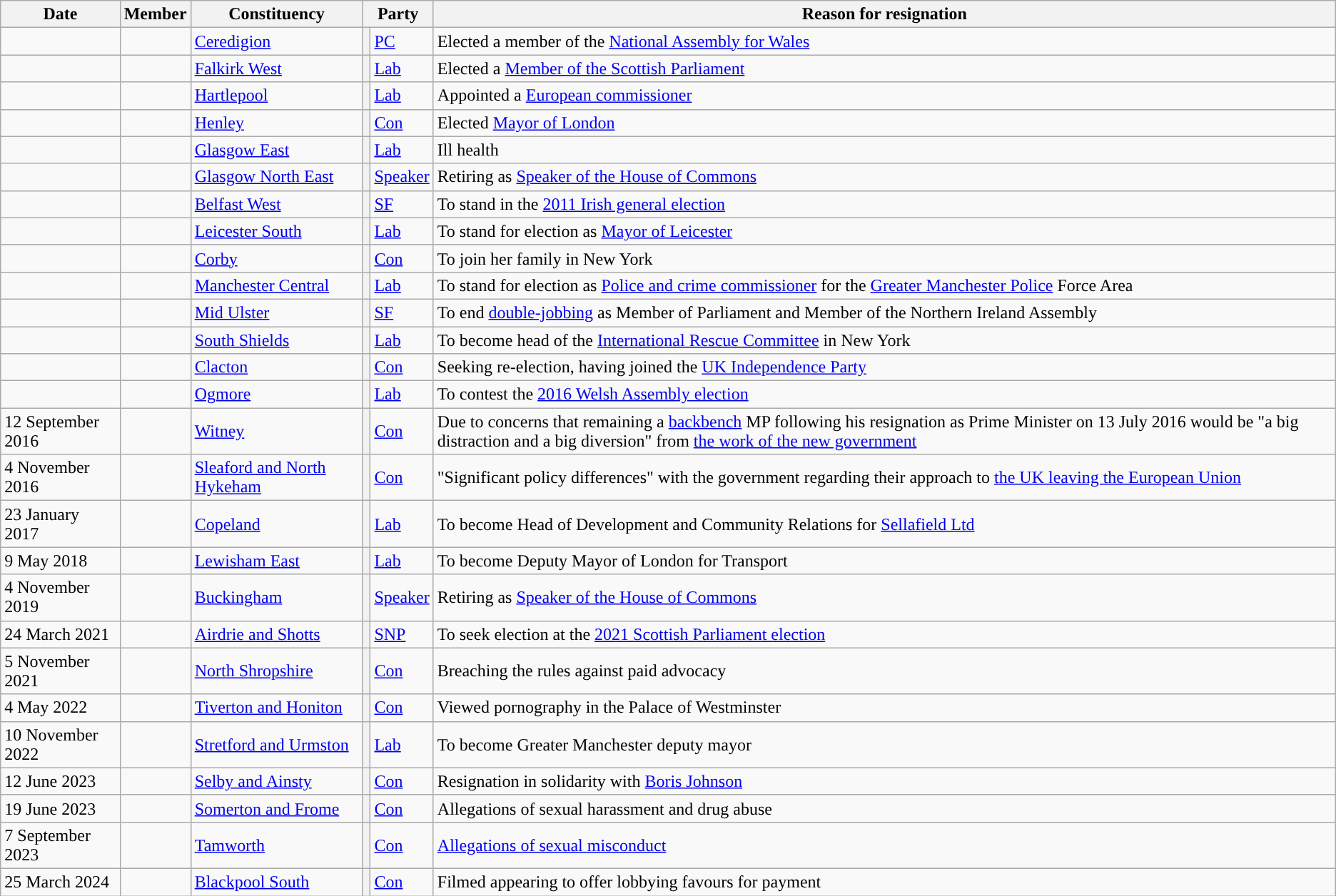<table class="wikitable sortable">
<tr>
<th>Date</th>
<th>Member</th>
<th>Constituency</th>
<th colspan=2>Party</th>
<th class="unsortable">Reason for resignation</th>
</tr>
<tr>
<td></td>
<td></td>
<td><a href='#'>Ceredigion</a></td>
<th style="background:"></th>
<td><a href='#'>PC</a></td>
<td>Elected a member of the <a href='#'>National Assembly for Wales</a></td>
</tr>
<tr>
<td></td>
<td></td>
<td><a href='#'>Falkirk West</a></td>
<th style="background:"></th>
<td><a href='#'>Lab</a></td>
<td>Elected a <a href='#'>Member of the Scottish Parliament</a></td>
</tr>
<tr>
<td></td>
<td></td>
<td><a href='#'>Hartlepool</a></td>
<th style="background:"></th>
<td><a href='#'>Lab</a></td>
<td>Appointed a <a href='#'>European commissioner</a></td>
</tr>
<tr>
<td></td>
<td></td>
<td><a href='#'>Henley</a></td>
<th style="background:"></th>
<td><a href='#'>Con</a></td>
<td>Elected <a href='#'>Mayor of London</a></td>
</tr>
<tr>
<td></td>
<td></td>
<td><a href='#'>Glasgow East</a></td>
<th style="background:"></th>
<td><a href='#'>Lab</a></td>
<td>Ill health</td>
</tr>
<tr>
<td></td>
<td></td>
<td><a href='#'>Glasgow North East</a></td>
<th style="background:"></th>
<td><a href='#'>Speaker</a></td>
<td>Retiring as <a href='#'>Speaker of the House of Commons</a></td>
</tr>
<tr>
<td></td>
<td></td>
<td><a href='#'>Belfast West</a></td>
<th style="background:"></th>
<td><a href='#'>SF</a></td>
<td>To stand in the <a href='#'>2011 Irish general election</a></td>
</tr>
<tr>
<td></td>
<td></td>
<td><a href='#'>Leicester South</a></td>
<th style="background:"></th>
<td><a href='#'>Lab</a></td>
<td>To stand for election as <a href='#'>Mayor of Leicester</a></td>
</tr>
<tr>
<td></td>
<td></td>
<td><a href='#'>Corby</a></td>
<th style="background:"></th>
<td><a href='#'>Con</a></td>
<td>To join her family in New York</td>
</tr>
<tr>
<td></td>
<td></td>
<td><a href='#'>Manchester Central</a></td>
<th style="background:"></th>
<td><a href='#'>Lab</a></td>
<td>To stand for election as <a href='#'>Police and crime commissioner</a> for the <a href='#'>Greater Manchester Police</a> Force Area</td>
</tr>
<tr>
<td></td>
<td></td>
<td><a href='#'>Mid Ulster</a></td>
<th style="background:"></th>
<td><a href='#'>SF</a></td>
<td>To end <a href='#'>double-jobbing</a> as Member of Parliament and Member of the Northern Ireland Assembly</td>
</tr>
<tr>
<td></td>
<td></td>
<td><a href='#'>South Shields</a></td>
<th style="background:"></th>
<td><a href='#'>Lab</a></td>
<td>To become head of the <a href='#'>International Rescue Committee</a> in New York</td>
</tr>
<tr>
<td></td>
<td></td>
<td><a href='#'>Clacton</a></td>
<th style="background:"></th>
<td><a href='#'>Con</a></td>
<td>Seeking re-election, having joined the <a href='#'>UK Independence Party</a></td>
</tr>
<tr>
<td></td>
<td></td>
<td><a href='#'>Ogmore</a></td>
<th style="background:"></th>
<td><a href='#'>Lab</a></td>
<td>To contest the <a href='#'>2016 Welsh Assembly election</a></td>
</tr>
<tr>
<td>12 September 2016</td>
<td></td>
<td><a href='#'>Witney</a></td>
<th style="background:"></th>
<td><a href='#'>Con</a></td>
<td>Due to concerns that remaining a <a href='#'>backbench</a> MP following his resignation as Prime Minister on 13 July 2016 would be "a big distraction and a big diversion" from <a href='#'>the work of the new government</a></td>
</tr>
<tr>
<td>4 November 2016</td>
<td></td>
<td><a href='#'>Sleaford and North Hykeham</a></td>
<th style="background:"></th>
<td><a href='#'>Con</a></td>
<td>"Significant policy differences" with the government regarding their approach to <a href='#'>the UK leaving the European Union</a></td>
</tr>
<tr>
<td>23 January 2017</td>
<td></td>
<td><a href='#'>Copeland</a></td>
<th style="background:"></th>
<td><a href='#'>Lab</a></td>
<td>To become Head of Development and Community Relations for <a href='#'>Sellafield Ltd</a></td>
</tr>
<tr>
<td>9 May 2018</td>
<td></td>
<td><a href='#'>Lewisham East</a></td>
<th style="background:"></th>
<td><a href='#'>Lab</a></td>
<td>To become Deputy Mayor of London for Transport</td>
</tr>
<tr>
<td>4 November 2019</td>
<td></td>
<td><a href='#'>Buckingham</a></td>
<th style="background:"></th>
<td><a href='#'>Speaker</a></td>
<td>Retiring as <a href='#'>Speaker of the House of Commons</a></td>
</tr>
<tr>
<td>24 March 2021</td>
<td></td>
<td><a href='#'>Airdrie and Shotts</a></td>
<th style="background:"></th>
<td><a href='#'>SNP</a></td>
<td>To seek election at the <a href='#'>2021 Scottish Parliament election</a></td>
</tr>
<tr>
<td>5 November 2021</td>
<td></td>
<td><a href='#'>North Shropshire</a></td>
<th style="background:"></th>
<td><a href='#'>Con</a></td>
<td>Breaching the rules against paid advocacy</td>
</tr>
<tr>
<td>4 May 2022</td>
<td></td>
<td><a href='#'>Tiverton and Honiton</a></td>
<th style="background:"></th>
<td><a href='#'>Con</a></td>
<td>Viewed pornography in the Palace of Westminster</td>
</tr>
<tr>
<td>10 November 2022</td>
<td></td>
<td><a href='#'>Stretford and Urmston</a></td>
<th style="background:"></th>
<td><a href='#'>Lab</a></td>
<td>To become Greater Manchester deputy mayor</td>
</tr>
<tr>
<td>12 June 2023</td>
<td></td>
<td><a href='#'>Selby and Ainsty</a></td>
<th style="background:"></th>
<td><a href='#'>Con</a></td>
<td>Resignation in solidarity with <a href='#'>Boris Johnson</a></td>
</tr>
<tr>
<td>19 June 2023</td>
<td></td>
<td><a href='#'>Somerton and Frome</a></td>
<th style="background:"></th>
<td><a href='#'>Con</a></td>
<td>Allegations of sexual harassment and drug abuse</td>
</tr>
<tr>
<td>7 September 2023</td>
<td></td>
<td><a href='#'>Tamworth</a></td>
<th style="background:"></th>
<td><a href='#'>Con</a></td>
<td><a href='#'>Allegations of sexual misconduct</a></td>
</tr>
<tr>
<td>25 March 2024</td>
<td></td>
<td><a href='#'>Blackpool South</a></td>
<th style="background:"></th>
<td><a href='#'>Con</a></td>
<td>Filmed appearing to offer lobbying favours for payment</td>
</tr>
</table>
